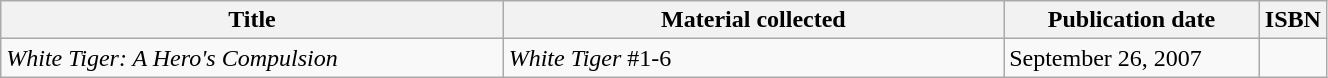<table class="wikitable" width="70%">
<tr>
<th width="40%">Title</th>
<th width="40%">Material collected</th>
<th width="30%">Publication date</th>
<th width="20%">ISBN</th>
</tr>
<tr>
<td><em>White Tiger: A Hero's Compulsion</em></td>
<td><em>White Tiger</em> #1-6</td>
<td>September 26, 2007</td>
<td></td>
</tr>
</table>
